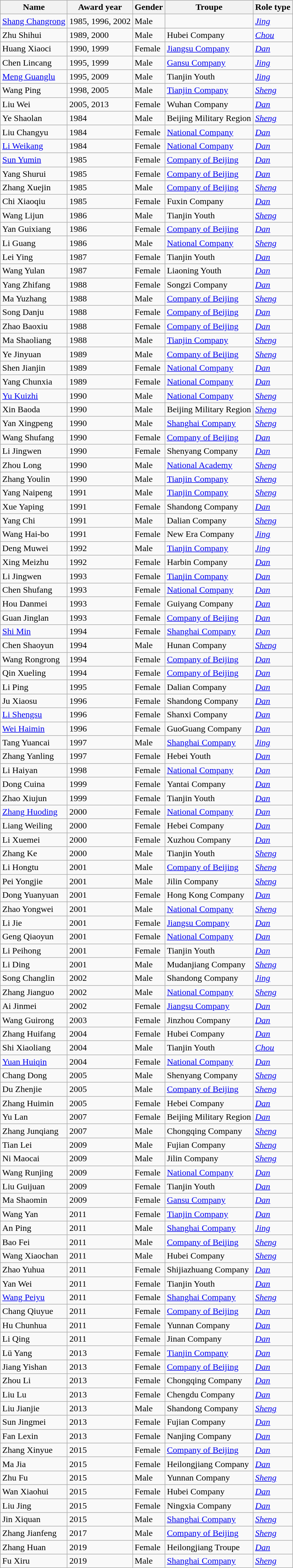<table class="wikitable sortable">
<tr>
<th>Name</th>
<th>Award year</th>
<th>Gender</th>
<th>Troupe</th>
<th>Role type</th>
</tr>
<tr>
<td><a href='#'>Shang Changrong</a></td>
<td>1985, 1996, 2002</td>
<td>Male</td>
<td></td>
<td><em><a href='#'>Jing</a></em></td>
</tr>
<tr>
<td>Zhu Shihui</td>
<td>1989, 2000</td>
<td>Male</td>
<td>Hubei Company</td>
<td><em><a href='#'>Chou</a></em></td>
</tr>
<tr>
<td>Huang Xiaoci</td>
<td>1990, 1999</td>
<td>Female</td>
<td><a href='#'>Jiangsu Company</a></td>
<td><em><a href='#'>Dan</a></em></td>
</tr>
<tr>
<td>Chen Lincang</td>
<td>1995, 1999</td>
<td>Male</td>
<td><a href='#'>Gansu Company</a></td>
<td><em><a href='#'>Jing</a></em></td>
</tr>
<tr>
<td><a href='#'>Meng Guanglu</a></td>
<td>1995, 2009</td>
<td>Male</td>
<td>Tianjin Youth</td>
<td><em><a href='#'>Jing</a></em></td>
</tr>
<tr>
<td>Wang Ping</td>
<td>1998, 2005</td>
<td>Male</td>
<td><a href='#'>Tianjin Company</a></td>
<td><em><a href='#'>Sheng</a></em></td>
</tr>
<tr>
<td>Liu Wei</td>
<td>2005, 2013</td>
<td>Female</td>
<td>Wuhan Company</td>
<td><em><a href='#'>Dan</a></em></td>
</tr>
<tr>
<td>Ye Shaolan</td>
<td>1984</td>
<td>Male</td>
<td>Beijing Military Region</td>
<td><em><a href='#'>Sheng</a></em></td>
</tr>
<tr>
<td>Liu Changyu</td>
<td>1984</td>
<td>Female</td>
<td><a href='#'>National Company</a></td>
<td><em><a href='#'>Dan</a></em></td>
</tr>
<tr>
<td><a href='#'>Li Weikang</a></td>
<td>1984</td>
<td>Female</td>
<td><a href='#'>National Company</a></td>
<td><em><a href='#'>Dan</a></em></td>
</tr>
<tr>
<td><a href='#'>Sun Yumin</a></td>
<td>1985</td>
<td>Female</td>
<td><a href='#'>Company of Beijing</a></td>
<td><em><a href='#'>Dan</a></em></td>
</tr>
<tr>
<td>Yang Shurui</td>
<td>1985</td>
<td>Female</td>
<td><a href='#'>Company of Beijing</a></td>
<td><em><a href='#'>Dan</a></em></td>
</tr>
<tr>
<td>Zhang Xuejin</td>
<td>1985</td>
<td>Male</td>
<td><a href='#'>Company of Beijing</a></td>
<td><em><a href='#'>Sheng</a></em></td>
</tr>
<tr>
<td>Chi Xiaoqiu</td>
<td>1985</td>
<td>Female</td>
<td>Fuxin Company</td>
<td><em><a href='#'>Dan</a></em></td>
</tr>
<tr>
<td>Wang Lijun</td>
<td>1986</td>
<td>Male</td>
<td>Tianjin Youth</td>
<td><em><a href='#'>Sheng</a></em></td>
</tr>
<tr>
<td>Yan Guixiang</td>
<td>1986</td>
<td>Female</td>
<td><a href='#'>Company of Beijing</a></td>
<td><em><a href='#'>Dan</a></em></td>
</tr>
<tr>
<td>Li Guang</td>
<td>1986</td>
<td>Male</td>
<td><a href='#'>National Company</a></td>
<td><em><a href='#'>Sheng</a></em></td>
</tr>
<tr>
<td>Lei Ying</td>
<td>1987</td>
<td>Female</td>
<td>Tianjin Youth</td>
<td><em><a href='#'>Dan</a></em></td>
</tr>
<tr>
<td>Wang Yulan</td>
<td>1987</td>
<td>Female</td>
<td>Liaoning Youth</td>
<td><em><a href='#'>Dan</a></em></td>
</tr>
<tr>
<td>Yang Zhifang</td>
<td>1988</td>
<td>Female</td>
<td>Songzi Company</td>
<td><em><a href='#'>Dan</a></em></td>
</tr>
<tr>
<td>Ma Yuzhang</td>
<td>1988</td>
<td>Male</td>
<td><a href='#'>Company of Beijing</a></td>
<td><em><a href='#'>Sheng</a></em></td>
</tr>
<tr>
<td>Song Danju</td>
<td>1988</td>
<td>Female</td>
<td><a href='#'>Company of Beijing</a></td>
<td><em><a href='#'>Dan</a></em></td>
</tr>
<tr>
<td>Zhao Baoxiu</td>
<td>1988</td>
<td>Female</td>
<td><a href='#'>Company of Beijing</a></td>
<td><em><a href='#'>Dan</a></em></td>
</tr>
<tr>
<td>Ma Shaoliang</td>
<td>1988</td>
<td>Male</td>
<td><a href='#'>Tianjin Company</a></td>
<td><em><a href='#'>Sheng</a></em></td>
</tr>
<tr>
<td>Ye Jinyuan</td>
<td>1989</td>
<td>Male</td>
<td><a href='#'>Company of Beijing</a></td>
<td><em><a href='#'>Sheng</a></em></td>
</tr>
<tr>
<td>Shen Jianjin</td>
<td>1989</td>
<td>Female</td>
<td><a href='#'>National Company</a></td>
<td><em><a href='#'>Dan</a></em></td>
</tr>
<tr>
<td>Yang Chunxia</td>
<td>1989</td>
<td>Female</td>
<td><a href='#'>National Company</a></td>
<td><em><a href='#'>Dan</a></em></td>
</tr>
<tr>
<td><a href='#'>Yu Kuizhi</a></td>
<td>1990</td>
<td>Male</td>
<td><a href='#'>National Company</a></td>
<td><em><a href='#'>Sheng</a></em></td>
</tr>
<tr>
<td>Xin Baoda</td>
<td>1990</td>
<td>Male</td>
<td>Beijing Military Region</td>
<td><em><a href='#'>Sheng</a></em></td>
</tr>
<tr>
<td>Yan Xingpeng</td>
<td>1990</td>
<td>Male</td>
<td><a href='#'>Shanghai Company</a></td>
<td><em><a href='#'>Sheng</a></em></td>
</tr>
<tr>
<td>Wang Shufang</td>
<td>1990</td>
<td>Female</td>
<td><a href='#'>Company of Beijing</a></td>
<td><em><a href='#'>Dan</a></em></td>
</tr>
<tr>
<td>Li Jingwen</td>
<td>1990</td>
<td>Female</td>
<td>Shenyang Company</td>
<td><em><a href='#'>Dan</a></em></td>
</tr>
<tr>
<td>Zhou Long</td>
<td>1990</td>
<td>Male</td>
<td><a href='#'>National Academy</a></td>
<td><em><a href='#'>Sheng</a></em></td>
</tr>
<tr>
<td>Zhang Youlin</td>
<td>1990</td>
<td>Male</td>
<td><a href='#'>Tianjin Company</a></td>
<td><em><a href='#'>Sheng</a></em></td>
</tr>
<tr>
<td>Yang Naipeng</td>
<td>1991</td>
<td>Male</td>
<td><a href='#'>Tianjin Company</a></td>
<td><em><a href='#'>Sheng</a></em></td>
</tr>
<tr>
<td>Xue Yaping</td>
<td>1991</td>
<td>Female</td>
<td>Shandong Company</td>
<td><em><a href='#'>Dan</a></em></td>
</tr>
<tr>
<td>Yang Chi</td>
<td>1991</td>
<td>Male</td>
<td>Dalian Company</td>
<td><em><a href='#'>Sheng</a></em></td>
</tr>
<tr>
<td>Wang Hai-bo</td>
<td>1991</td>
<td>Female</td>
<td>New Era Company</td>
<td><em><a href='#'>Jing</a></em></td>
</tr>
<tr>
<td>Deng Muwei</td>
<td>1992</td>
<td>Male</td>
<td><a href='#'>Tianjin Company</a></td>
<td><em><a href='#'>Jing</a></em></td>
</tr>
<tr>
<td>Xing Meizhu</td>
<td>1992</td>
<td>Female</td>
<td>Harbin Company</td>
<td><em><a href='#'>Dan</a></em></td>
</tr>
<tr>
<td>Li Jingwen</td>
<td>1993</td>
<td>Female</td>
<td><a href='#'>Tianjin Company</a></td>
<td><em><a href='#'>Dan</a></em></td>
</tr>
<tr>
<td>Chen Shufang</td>
<td>1993</td>
<td>Female</td>
<td><a href='#'>National Company</a></td>
<td><em><a href='#'>Dan</a></em></td>
</tr>
<tr>
<td>Hou Danmei</td>
<td>1993</td>
<td>Female</td>
<td>Guiyang Company</td>
<td><em><a href='#'>Dan</a></em></td>
</tr>
<tr>
<td>Guan Jinglan</td>
<td>1993</td>
<td>Female</td>
<td><a href='#'>Company of Beijing</a></td>
<td><em><a href='#'>Dan</a></em></td>
</tr>
<tr>
<td><a href='#'>Shi Min</a></td>
<td>1994</td>
<td>Female</td>
<td><a href='#'>Shanghai Company</a></td>
<td><em><a href='#'>Dan</a></em></td>
</tr>
<tr>
<td>Chen Shaoyun</td>
<td>1994</td>
<td>Male</td>
<td>Hunan Company</td>
<td><em><a href='#'>Sheng</a></em></td>
</tr>
<tr>
<td>Wang Rongrong</td>
<td>1994</td>
<td>Female</td>
<td><a href='#'>Company of Beijing</a></td>
<td><em><a href='#'>Dan</a></em></td>
</tr>
<tr>
<td>Qin Xueling</td>
<td>1994</td>
<td>Female</td>
<td><a href='#'>Company of Beijing</a></td>
<td><em><a href='#'>Dan</a></em></td>
</tr>
<tr>
<td>Li Ping</td>
<td>1995</td>
<td>Female</td>
<td>Dalian Company</td>
<td><em><a href='#'>Dan</a></em></td>
</tr>
<tr>
<td>Ju Xiaosu</td>
<td>1996</td>
<td>Female</td>
<td>Shandong Company</td>
<td><em><a href='#'>Dan</a></em></td>
</tr>
<tr>
<td><a href='#'>Li Shengsu</a></td>
<td>1996</td>
<td>Female</td>
<td>Shanxi Company</td>
<td><em><a href='#'>Dan</a></em></td>
</tr>
<tr>
<td><a href='#'>Wei Haimin</a></td>
<td>1996</td>
<td>Female</td>
<td>GuoGuang Company</td>
<td><em><a href='#'>Dan</a></em></td>
</tr>
<tr>
<td>Tang Yuancai</td>
<td>1997</td>
<td>Male</td>
<td><a href='#'>Shanghai Company</a></td>
<td><em><a href='#'>Jing</a></em></td>
</tr>
<tr>
<td>Zhang Yanling</td>
<td>1997</td>
<td>Female</td>
<td>Hebei Youth</td>
<td><em><a href='#'>Dan</a></em></td>
</tr>
<tr>
<td>Li Haiyan</td>
<td>1998</td>
<td>Female</td>
<td><a href='#'>National Company</a></td>
<td><em><a href='#'>Dan</a></em></td>
</tr>
<tr>
<td>Dong Cuina</td>
<td>1999</td>
<td>Female</td>
<td>Yantai Company</td>
<td><em><a href='#'>Dan</a></em></td>
</tr>
<tr>
<td>Zhao Xiujun</td>
<td>1999</td>
<td>Female</td>
<td>Tianjin Youth</td>
<td><em><a href='#'>Dan</a></em></td>
</tr>
<tr>
<td><a href='#'>Zhang Huoding</a></td>
<td>2000</td>
<td>Female</td>
<td><a href='#'>National Company</a></td>
<td><em><a href='#'>Dan</a></em></td>
</tr>
<tr>
<td>Liang Weiling</td>
<td>2000</td>
<td>Female</td>
<td>Hebei Company</td>
<td><em><a href='#'>Dan</a></em></td>
</tr>
<tr>
<td>Li Xuemei</td>
<td>2000</td>
<td>Female</td>
<td>Xuzhou Company</td>
<td><em><a href='#'>Dan</a></em></td>
</tr>
<tr>
<td>Zhang Ke</td>
<td>2000</td>
<td>Male</td>
<td>Tianjin Youth</td>
<td><em><a href='#'>Sheng</a></em></td>
</tr>
<tr>
<td>Li Hongtu</td>
<td>2001</td>
<td>Male</td>
<td><a href='#'>Company of Beijing</a></td>
<td><em><a href='#'>Sheng</a></em></td>
</tr>
<tr>
<td>Pei Yongjie</td>
<td>2001</td>
<td>Male</td>
<td>Jilin Company</td>
<td><em><a href='#'>Sheng</a></em></td>
</tr>
<tr>
<td>Dong Yuanyuan</td>
<td>2001</td>
<td>Female</td>
<td>Hong Kong Company</td>
<td><em><a href='#'>Dan</a></em></td>
</tr>
<tr>
<td>Zhao Yongwei</td>
<td>2001</td>
<td>Male</td>
<td><a href='#'>National Company</a></td>
<td><em><a href='#'>Sheng</a></em></td>
</tr>
<tr>
<td>Li Jie</td>
<td>2001</td>
<td>Female</td>
<td><a href='#'>Jiangsu Company</a></td>
<td><em><a href='#'>Dan</a></em></td>
</tr>
<tr>
<td>Geng Qiaoyun</td>
<td>2001</td>
<td>Female</td>
<td><a href='#'>National Company</a></td>
<td><em><a href='#'>Dan</a></em></td>
</tr>
<tr>
<td>Li Peihong</td>
<td>2001</td>
<td>Female</td>
<td>Tianjin Youth</td>
<td><em><a href='#'>Dan</a></em></td>
</tr>
<tr>
<td>Li Ding</td>
<td>2001</td>
<td>Male</td>
<td>Mudanjiang Company</td>
<td><em><a href='#'>Sheng</a></em></td>
</tr>
<tr>
<td>Song Changlin</td>
<td>2002</td>
<td>Male</td>
<td>Shandong Company</td>
<td><em><a href='#'>Jing</a></em></td>
</tr>
<tr>
<td>Zhang Jianguo</td>
<td>2002</td>
<td>Male</td>
<td><a href='#'>National Company</a></td>
<td><em><a href='#'>Sheng</a></em></td>
</tr>
<tr>
<td>Ai Jinmei</td>
<td>2002</td>
<td>Female</td>
<td><a href='#'>Jiangsu Company</a></td>
<td><em><a href='#'>Dan</a></em></td>
</tr>
<tr>
<td>Wang Guirong</td>
<td>2003</td>
<td>Female</td>
<td>Jinzhou Company</td>
<td><em><a href='#'>Dan</a></em></td>
</tr>
<tr>
<td>Zhang Huifang</td>
<td>2004</td>
<td>Female</td>
<td>Hubei Company</td>
<td><em><a href='#'>Dan</a></em></td>
</tr>
<tr>
<td>Shi Xiaoliang</td>
<td>2004</td>
<td>Male</td>
<td>Tianjin Youth</td>
<td><em><a href='#'>Chou</a></em></td>
</tr>
<tr>
<td><a href='#'>Yuan Huiqin</a></td>
<td>2004</td>
<td>Female</td>
<td><a href='#'>National Company</a></td>
<td><em><a href='#'>Dan</a></em></td>
</tr>
<tr>
<td>Chang Dong</td>
<td>2005</td>
<td>Male</td>
<td>Shenyang Company</td>
<td><em><a href='#'>Sheng</a></em></td>
</tr>
<tr>
<td>Du Zhenjie</td>
<td>2005</td>
<td>Male</td>
<td><a href='#'>Company of Beijing</a></td>
<td><em><a href='#'>Sheng</a></em></td>
</tr>
<tr>
<td>Zhang Huimin</td>
<td>2005</td>
<td>Female</td>
<td>Hebei Company</td>
<td><em><a href='#'>Dan</a></em></td>
</tr>
<tr>
<td>Yu Lan</td>
<td>2007</td>
<td>Female</td>
<td>Beijing Military Region</td>
<td><em><a href='#'>Dan</a></em></td>
</tr>
<tr>
<td>Zhang Junqiang</td>
<td>2007</td>
<td>Male</td>
<td>Chongqing Company</td>
<td><em><a href='#'>Sheng</a></em></td>
</tr>
<tr>
<td>Tian Lei</td>
<td>2009</td>
<td>Male</td>
<td>Fujian Company</td>
<td><em><a href='#'>Sheng</a></em></td>
</tr>
<tr>
<td>Ni Maocai</td>
<td>2009</td>
<td>Male</td>
<td>Jilin Company</td>
<td><em><a href='#'>Sheng</a></em></td>
</tr>
<tr>
<td>Wang Runjing</td>
<td>2009</td>
<td>Female</td>
<td><a href='#'>National Company</a></td>
<td><em><a href='#'>Dan</a></em></td>
</tr>
<tr>
<td>Liu Guijuan</td>
<td>2009</td>
<td>Female</td>
<td>Tianjin Youth</td>
<td><em><a href='#'>Dan</a></em></td>
</tr>
<tr>
<td>Ma Shaomin</td>
<td>2009</td>
<td>Female</td>
<td><a href='#'>Gansu Company</a></td>
<td><em><a href='#'>Dan</a></em></td>
</tr>
<tr>
<td>Wang Yan</td>
<td>2011</td>
<td>Female</td>
<td><a href='#'>Tianjin Company</a></td>
<td><em><a href='#'>Dan</a></em></td>
</tr>
<tr>
<td>An Ping</td>
<td>2011</td>
<td>Male</td>
<td><a href='#'>Shanghai Company</a></td>
<td><em><a href='#'>Jing</a></em></td>
</tr>
<tr>
<td>Bao Fei</td>
<td>2011</td>
<td>Male</td>
<td><a href='#'>Company of Beijing</a></td>
<td><em><a href='#'>Sheng</a></em></td>
</tr>
<tr>
<td>Wang Xiaochan</td>
<td>2011</td>
<td>Male</td>
<td>Hubei Company</td>
<td><em><a href='#'>Sheng</a></em></td>
</tr>
<tr>
<td>Zhao Yuhua</td>
<td>2011</td>
<td>Female</td>
<td>Shijiazhuang Company</td>
<td><em><a href='#'>Dan</a></em></td>
</tr>
<tr>
<td>Yan Wei</td>
<td>2011</td>
<td>Female</td>
<td>Tianjin Youth</td>
<td><em><a href='#'>Dan</a></em></td>
</tr>
<tr>
<td><a href='#'>Wang Peiyu</a></td>
<td>2011</td>
<td>Female</td>
<td><a href='#'>Shanghai Company</a></td>
<td><em><a href='#'>Sheng</a></em></td>
</tr>
<tr>
<td>Chang Qiuyue</td>
<td>2011</td>
<td>Female</td>
<td><a href='#'>Company of Beijing</a></td>
<td><em><a href='#'>Dan</a></em></td>
</tr>
<tr>
<td>Hu Chunhua</td>
<td>2011</td>
<td>Female</td>
<td>Yunnan Company</td>
<td><em><a href='#'>Dan</a></em></td>
</tr>
<tr>
<td>Li Qing</td>
<td>2011</td>
<td>Female</td>
<td>Jinan Company</td>
<td><em><a href='#'>Dan</a></em></td>
</tr>
<tr>
<td>Lü Yang</td>
<td>2013</td>
<td>Female</td>
<td><a href='#'>Tianjin Company</a></td>
<td><em><a href='#'>Dan</a></em></td>
</tr>
<tr>
<td>Jiang Yishan</td>
<td>2013</td>
<td>Female</td>
<td><a href='#'>Company of Beijing</a></td>
<td><em><a href='#'>Dan</a></em></td>
</tr>
<tr>
<td>Zhou Li</td>
<td>2013</td>
<td>Female</td>
<td>Chongqing Company</td>
<td><em><a href='#'>Dan</a></em></td>
</tr>
<tr>
<td>Liu Lu</td>
<td>2013</td>
<td>Female</td>
<td>Chengdu Company</td>
<td><em><a href='#'>Dan</a></em></td>
</tr>
<tr>
<td>Liu Jianjie</td>
<td>2013</td>
<td>Male</td>
<td>Shandong Company</td>
<td><em><a href='#'>Sheng</a></em></td>
</tr>
<tr>
<td>Sun Jingmei</td>
<td>2013</td>
<td>Female</td>
<td>Fujian Company</td>
<td><em><a href='#'>Dan</a></em></td>
</tr>
<tr>
<td>Fan Lexin</td>
<td>2013</td>
<td>Female</td>
<td>Nanjing Company</td>
<td><em><a href='#'>Dan</a></em></td>
</tr>
<tr>
<td>Zhang Xinyue</td>
<td>2015</td>
<td>Female</td>
<td><a href='#'>Company of Beijing</a></td>
<td><em><a href='#'>Dan</a></em></td>
</tr>
<tr>
<td>Ma Jia</td>
<td>2015</td>
<td>Female</td>
<td>Heilongjiang Company</td>
<td><em><a href='#'>Dan</a></em></td>
</tr>
<tr>
<td>Zhu Fu</td>
<td>2015</td>
<td>Male</td>
<td>Yunnan Company</td>
<td><em><a href='#'>Sheng</a></em></td>
</tr>
<tr>
<td>Wan Xiaohui</td>
<td>2015</td>
<td>Female</td>
<td>Hubei Company</td>
<td><em><a href='#'>Dan</a></em></td>
</tr>
<tr>
<td>Liu Jing</td>
<td>2015</td>
<td>Female</td>
<td>Ningxia Company</td>
<td><em><a href='#'>Dan</a></em></td>
</tr>
<tr>
<td>Jin Xiquan</td>
<td>2015</td>
<td>Male</td>
<td><a href='#'>Shanghai Company</a></td>
<td><em><a href='#'>Sheng</a></em></td>
</tr>
<tr>
<td>Zhang Jianfeng</td>
<td>2017</td>
<td>Male</td>
<td><a href='#'>Company of Beijing</a></td>
<td><em><a href='#'>Sheng</a></em></td>
</tr>
<tr>
<td>Zhang Huan</td>
<td>2019</td>
<td>Female</td>
<td>Heilongjiang Troupe</td>
<td><em><a href='#'>Dan</a></em></td>
</tr>
<tr>
<td>Fu Xiru</td>
<td>2019</td>
<td>Male</td>
<td><a href='#'>Shanghai Company</a></td>
<td><em><a href='#'>Sheng</a></em></td>
</tr>
</table>
